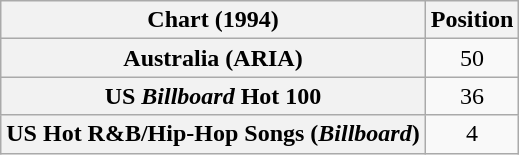<table class="wikitable sortable plainrowheaders" style="text-align:center">
<tr>
<th>Chart (1994)</th>
<th>Position</th>
</tr>
<tr>
<th scope="row">Australia (ARIA)</th>
<td>50</td>
</tr>
<tr>
<th scope="row">US <em>Billboard</em> Hot 100</th>
<td>36</td>
</tr>
<tr>
<th scope="row">US Hot R&B/Hip-Hop Songs (<em>Billboard</em>)</th>
<td>4</td>
</tr>
</table>
